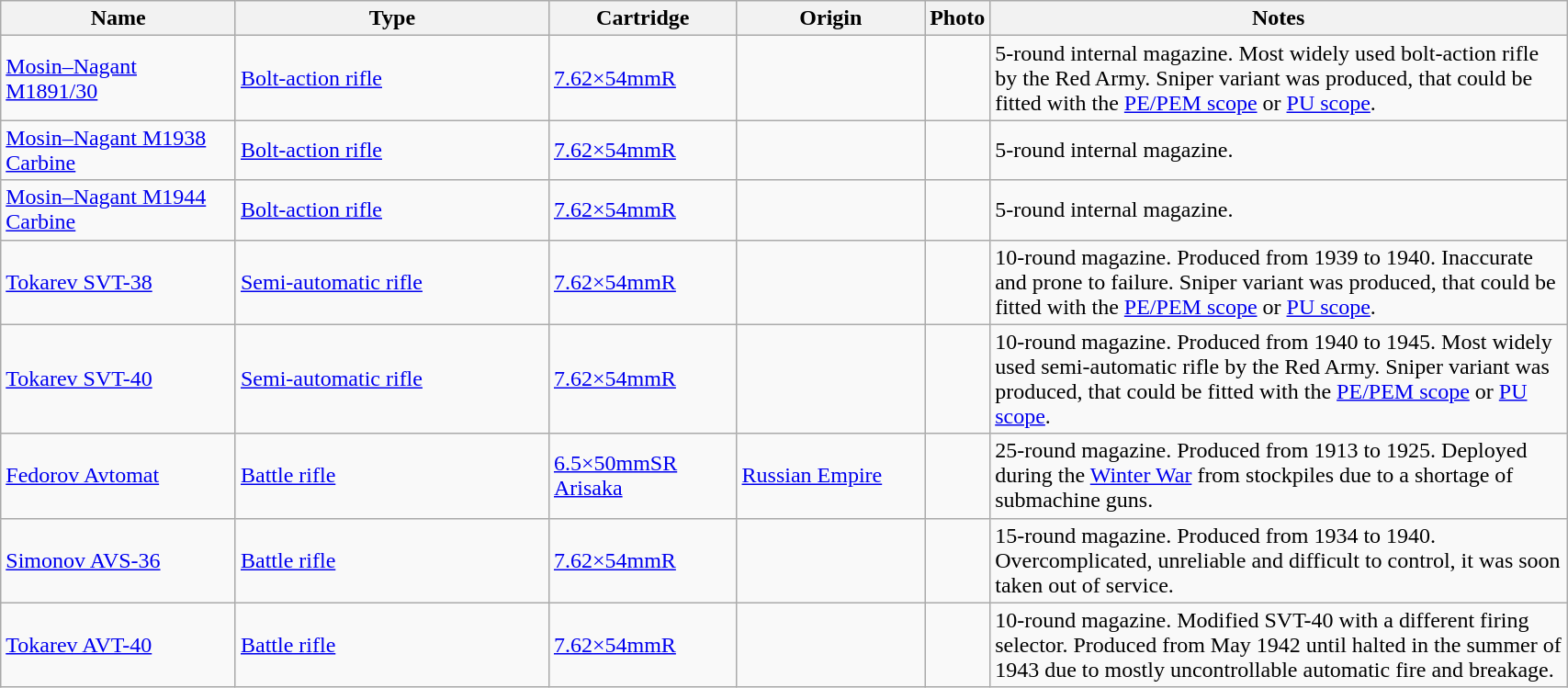<table class="wikitable" style="width:90%;">
<tr>
<th style="width:15%;">Name</th>
<th style="width:20%;">Type</th>
<th style="width:12%;">Cartridge</th>
<th style="width:12%;">Origin</th>
<th>Photo</th>
<th>Notes</th>
</tr>
<tr>
<td><a href='#'>Mosin–Nagant M1891/30</a></td>
<td><a href='#'>Bolt-action rifle</a></td>
<td><a href='#'>7.62×54mmR</a></td>
<td></td>
<td></td>
<td>5-round internal magazine. Most widely used bolt-action rifle by the Red Army. Sniper variant was produced, that could be fitted with the <a href='#'>PE/PEM scope</a> or <a href='#'>PU scope</a>.</td>
</tr>
<tr>
<td><a href='#'>Mosin–Nagant M1938 Carbine</a></td>
<td><a href='#'>Bolt-action rifle</a></td>
<td><a href='#'>7.62×54mmR</a></td>
<td></td>
<td></td>
<td>5-round internal magazine.</td>
</tr>
<tr>
<td><a href='#'>Mosin–Nagant M1944 Carbine</a></td>
<td><a href='#'>Bolt-action rifle</a></td>
<td><a href='#'>7.62×54mmR</a></td>
<td></td>
<td></td>
<td>5-round internal magazine.</td>
</tr>
<tr>
<td><a href='#'>Tokarev SVT-38</a></td>
<td><a href='#'>Semi-automatic rifle</a></td>
<td><a href='#'>7.62×54mmR</a></td>
<td></td>
<td></td>
<td>10-round magazine. Produced from 1939 to 1940. Inaccurate and prone to failure. Sniper variant was produced, that could be fitted with the <a href='#'>PE/PEM scope</a> or <a href='#'>PU scope</a>.</td>
</tr>
<tr>
<td><a href='#'>Tokarev SVT-40</a></td>
<td><a href='#'>Semi-automatic rifle</a></td>
<td><a href='#'>7.62×54mmR</a></td>
<td></td>
<td></td>
<td>10-round magazine. Produced from 1940 to 1945. Most widely used semi-automatic rifle by the Red Army. Sniper variant was produced, that could be fitted with the <a href='#'>PE/PEM scope</a> or <a href='#'>PU scope</a>.</td>
</tr>
<tr>
<td><a href='#'>Fedorov Avtomat</a></td>
<td><a href='#'>Battle rifle</a></td>
<td><a href='#'>6.5×50mmSR Arisaka</a></td>
<td> <a href='#'>Russian Empire</a></td>
<td></td>
<td>25-round magazine. Produced from 1913 to 1925. Deployed during the <a href='#'>Winter War</a> from stockpiles due to a shortage of submachine guns.</td>
</tr>
<tr>
<td><a href='#'>Simonov AVS-36</a></td>
<td><a href='#'>Battle rifle</a></td>
<td><a href='#'>7.62×54mmR</a></td>
<td></td>
<td></td>
<td>15-round magazine. Produced from 1934 to 1940. Overcomplicated, unreliable and difficult to control, it was soon taken out of service.</td>
</tr>
<tr>
<td><a href='#'>Tokarev AVT-40</a></td>
<td><a href='#'>Battle rifle</a></td>
<td><a href='#'>7.62×54mmR</a></td>
<td></td>
<td></td>
<td>10-round magazine. Modified SVT-40 with a different firing selector. Produced from May 1942 until halted in the summer of 1943 due to mostly uncontrollable automatic fire and breakage.</td>
</tr>
</table>
